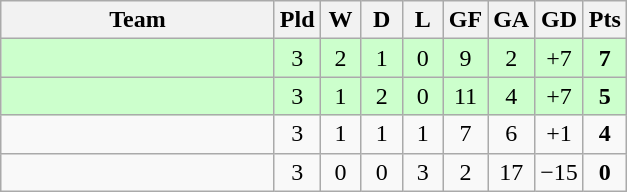<table class="wikitable" style="text-align:center">
<tr>
<th width="175">Team</th>
<th width="20">Pld</th>
<th width="20">W</th>
<th width="20">D</th>
<th width="20">L</th>
<th width="20">GF</th>
<th width="20">GA</th>
<th width="20">GD</th>
<th width="20">Pts</th>
</tr>
<tr bgcolor="ccffcc">
<td align="left"></td>
<td>3</td>
<td>2</td>
<td>1</td>
<td>0</td>
<td>9</td>
<td>2</td>
<td>+7</td>
<td><strong>7</strong></td>
</tr>
<tr bgcolor="ccffcc">
<td align="left"></td>
<td>3</td>
<td>1</td>
<td>2</td>
<td>0</td>
<td>11</td>
<td>4</td>
<td>+7</td>
<td><strong>5</strong></td>
</tr>
<tr>
<td align="left"></td>
<td>3</td>
<td>1</td>
<td>1</td>
<td>1</td>
<td>7</td>
<td>6</td>
<td>+1</td>
<td><strong>4</strong></td>
</tr>
<tr>
<td align="left"></td>
<td>3</td>
<td>0</td>
<td>0</td>
<td>3</td>
<td>2</td>
<td>17</td>
<td>−15</td>
<td><strong>0</strong></td>
</tr>
</table>
